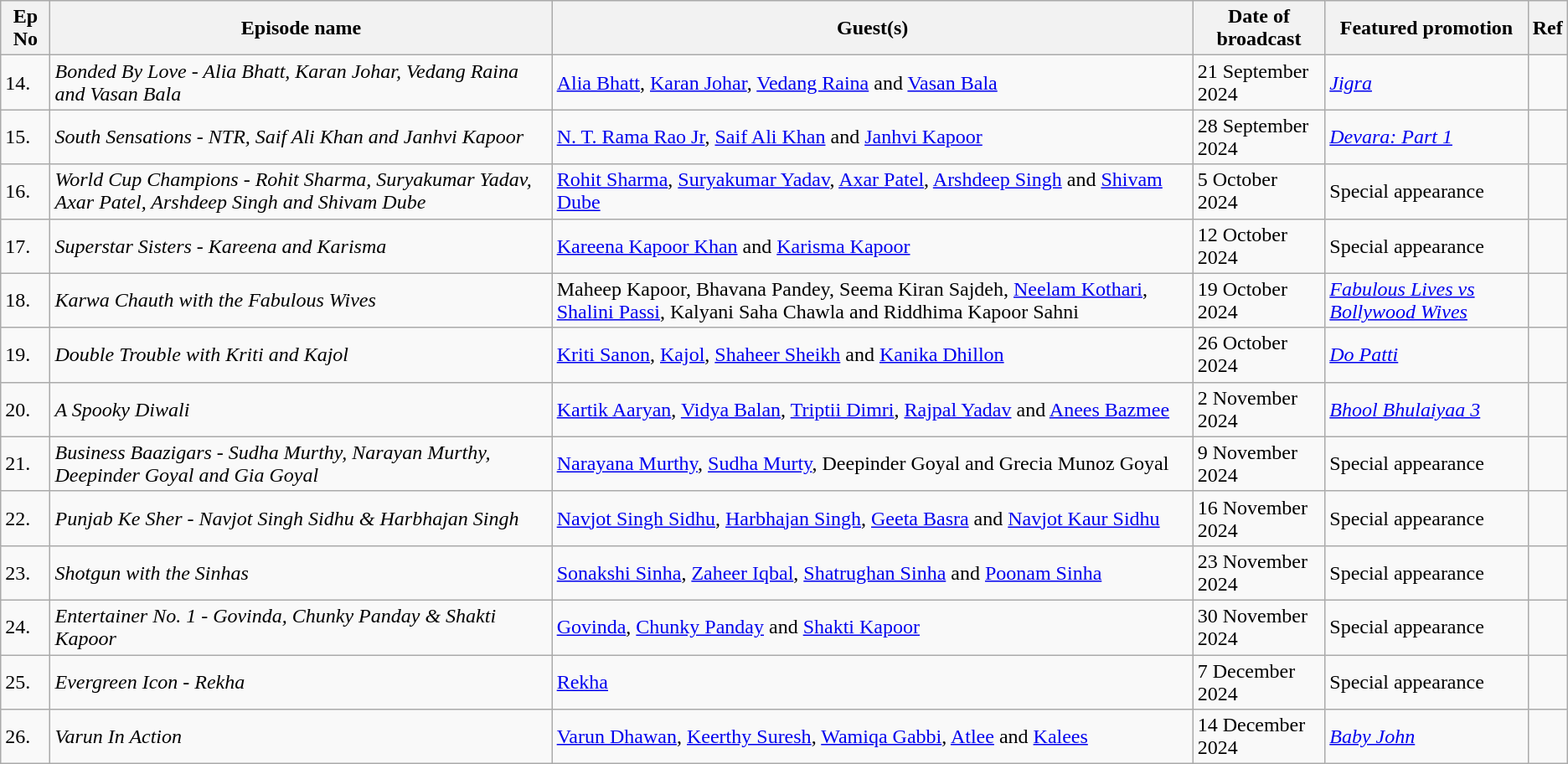<table class="wikitable sortable">
<tr>
<th>Ep No</th>
<th>Episode name</th>
<th>Guest(s)</th>
<th>Date of broadcast</th>
<th>Featured promotion</th>
<th>Ref</th>
</tr>
<tr>
<td>14.</td>
<td><em>Bonded By Love - Alia Bhatt, Karan Johar, Vedang Raina and Vasan Bala</em></td>
<td><a href='#'>Alia Bhatt</a>, <a href='#'>Karan Johar</a>, <a href='#'>Vedang Raina</a> and <a href='#'>Vasan Bala</a></td>
<td>21 September 2024</td>
<td><em><a href='#'>Jigra</a></em></td>
<td></td>
</tr>
<tr>
<td>15.</td>
<td><em>South Sensations - NTR, Saif Ali Khan and Janhvi Kapoor</em></td>
<td><a href='#'>N. T. Rama Rao Jr</a>, <a href='#'>Saif Ali Khan</a> and <a href='#'>Janhvi Kapoor</a></td>
<td>28 September 2024</td>
<td><em><a href='#'>Devara: Part 1</a></em></td>
<td></td>
</tr>
<tr>
<td>16.</td>
<td><em>World Cup Champions - Rohit Sharma, Suryakumar Yadav, Axar Patel, Arshdeep Singh and Shivam Dube</em></td>
<td><a href='#'>Rohit Sharma</a>, <a href='#'>Suryakumar Yadav</a>, <a href='#'>Axar Patel</a>, <a href='#'>Arshdeep Singh</a> and <a href='#'>Shivam Dube</a></td>
<td>5 October 2024</td>
<td>Special appearance</td>
<td></td>
</tr>
<tr>
<td>17.</td>
<td><em>Superstar Sisters - Kareena and Karisma</em></td>
<td><a href='#'>Kareena Kapoor Khan</a> and <a href='#'>Karisma Kapoor</a></td>
<td>12 October 2024</td>
<td>Special appearance</td>
<td></td>
</tr>
<tr>
<td>18.</td>
<td><em>Karwa Chauth with the Fabulous Wives</em></td>
<td>Maheep Kapoor, Bhavana Pandey, Seema Kiran Sajdeh, <a href='#'>Neelam Kothari</a>, <a href='#'>Shalini Passi</a>, Kalyani Saha Chawla and Riddhima Kapoor Sahni</td>
<td>19 October 2024</td>
<td><em><a href='#'>Fabulous Lives vs Bollywood Wives</a></em></td>
<td></td>
</tr>
<tr>
<td>19.</td>
<td><em>Double Trouble with Kriti and Kajol</em></td>
<td><a href='#'>Kriti Sanon</a>, <a href='#'>Kajol</a>, <a href='#'>Shaheer Sheikh</a> and <a href='#'>Kanika Dhillon</a></td>
<td>26 October 2024</td>
<td><em><a href='#'>Do Patti</a></em></td>
<td></td>
</tr>
<tr>
<td>20.</td>
<td><em>A Spooky Diwali</em></td>
<td><a href='#'>Kartik Aaryan</a>, <a href='#'>Vidya Balan</a>, <a href='#'>Triptii Dimri</a>, <a href='#'>Rajpal Yadav</a> and <a href='#'>Anees Bazmee</a></td>
<td>2 November 2024</td>
<td><em><a href='#'>Bhool Bhulaiyaa 3</a></em></td>
<td></td>
</tr>
<tr>
<td>21.</td>
<td><em>Business Baazigars - Sudha Murthy, Narayan Murthy, Deepinder Goyal and Gia Goyal</em></td>
<td><a href='#'>Narayana Murthy</a>, <a href='#'>Sudha Murty</a>, Deepinder Goyal and Grecia Munoz Goyal</td>
<td>9 November 2024</td>
<td>Special appearance</td>
<td></td>
</tr>
<tr>
<td>22.</td>
<td><em>Punjab Ke Sher - Navjot Singh Sidhu & Harbhajan Singh</em></td>
<td><a href='#'>Navjot Singh Sidhu</a>, <a href='#'>Harbhajan Singh</a>, <a href='#'>Geeta Basra</a> and <a href='#'>Navjot Kaur Sidhu</a></td>
<td>16 November 2024</td>
<td>Special appearance</td>
<td></td>
</tr>
<tr>
<td>23.</td>
<td><em>Shotgun with the Sinhas</em></td>
<td><a href='#'>Sonakshi Sinha</a>, <a href='#'>Zaheer Iqbal</a>, <a href='#'>Shatrughan Sinha</a> and <a href='#'>Poonam Sinha</a></td>
<td>23 November 2024</td>
<td>Special appearance</td>
<td></td>
</tr>
<tr>
<td>24.</td>
<td><em>Entertainer No. 1 - Govinda, Chunky Panday & Shakti Kapoor</em></td>
<td><a href='#'>Govinda</a>, <a href='#'>Chunky Panday</a> and <a href='#'>Shakti Kapoor</a></td>
<td>30 November 2024</td>
<td>Special appearance</td>
<td></td>
</tr>
<tr>
<td>25.</td>
<td><em>Evergreen Icon - Rekha</em></td>
<td><a href='#'>Rekha</a></td>
<td>7 December 2024</td>
<td>Special appearance</td>
<td></td>
</tr>
<tr>
<td>26.</td>
<td><em>Varun In Action</em></td>
<td><a href='#'>Varun Dhawan</a>, <a href='#'>Keerthy Suresh</a>, <a href='#'>Wamiqa Gabbi</a>, <a href='#'>Atlee</a> and <a href='#'>Kalees</a></td>
<td>14 December 2024</td>
<td><em><a href='#'>Baby John</a></em></td>
<td></td>
</tr>
</table>
